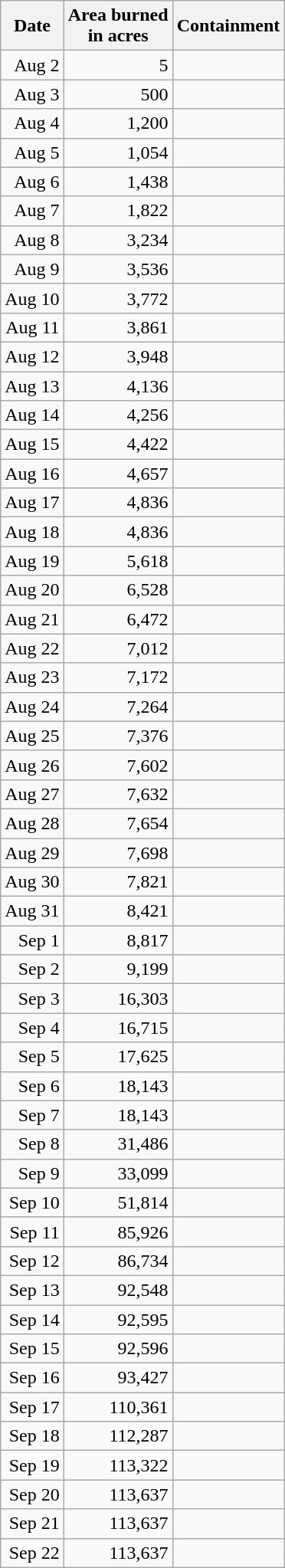<table class="wikitable" style="text-align: right;">
<tr>
<th>Date</th>
<th>Area burned<br>in acres</th>
<th>Containment</th>
</tr>
<tr>
<td>Aug 2</td>
<td>5</td>
<td style="text-align: left;"></td>
</tr>
<tr>
<td>Aug 3</td>
<td>500</td>
<td style="text-align: left;"></td>
</tr>
<tr>
<td>Aug 4</td>
<td>1,200</td>
<td style="text-align: left;"></td>
</tr>
<tr>
<td>Aug 5</td>
<td>1,054</td>
<td style="text-align: left;"></td>
</tr>
<tr>
<td>Aug 6</td>
<td>1,438</td>
<td style="text-align: left;"></td>
</tr>
<tr>
<td>Aug 7</td>
<td>1,822</td>
<td style="text-align: left;"></td>
</tr>
<tr>
<td>Aug 8</td>
<td>3,234</td>
<td style="text-align: left;"></td>
</tr>
<tr>
<td>Aug 9</td>
<td>3,536</td>
<td style="text-align: left;"></td>
</tr>
<tr>
<td>Aug 10</td>
<td>3,772</td>
<td style="text-align: left;"></td>
</tr>
<tr>
<td>Aug 11</td>
<td>3,861</td>
<td style="text-align: left;"></td>
</tr>
<tr>
<td>Aug 12</td>
<td>3,948</td>
<td style="text-align: left;"></td>
</tr>
<tr>
<td>Aug 13</td>
<td>4,136</td>
<td style="text-align: left;"></td>
</tr>
<tr>
<td>Aug 14</td>
<td>4,256</td>
<td style="text-align: left;"></td>
</tr>
<tr>
<td>Aug 15</td>
<td>4,422</td>
<td style="text-align: left;"></td>
</tr>
<tr>
<td>Aug 16</td>
<td>4,657</td>
<td style="text-align: left;"></td>
</tr>
<tr>
<td>Aug 17</td>
<td>4,836</td>
<td style="text-align: left;"></td>
</tr>
<tr>
<td>Aug 18</td>
<td>4,836</td>
<td style="text-align: left;"></td>
</tr>
<tr>
<td>Aug 19</td>
<td>5,618</td>
<td style="text-align: left;"></td>
</tr>
<tr>
<td>Aug 20</td>
<td>6,528</td>
<td style="text-align: left;"></td>
</tr>
<tr>
<td>Aug 21</td>
<td>6,472</td>
<td style="text-align: left;"></td>
</tr>
<tr>
<td>Aug 22</td>
<td>7,012</td>
<td style="text-align: left;"></td>
</tr>
<tr>
<td>Aug 23</td>
<td>7,172</td>
<td style="text-align: left;"></td>
</tr>
<tr>
<td>Aug 24</td>
<td>7,264</td>
<td style="text-align: left;"></td>
</tr>
<tr>
<td>Aug 25</td>
<td>7,376</td>
<td style="text-align: left;"></td>
</tr>
<tr>
<td>Aug 26</td>
<td>7,602</td>
<td style="text-align: left;"></td>
</tr>
<tr>
<td>Aug 27</td>
<td>7,632</td>
<td style="text-align: left;"></td>
</tr>
<tr>
<td>Aug 28</td>
<td>7,654</td>
<td style="text-align: left;"></td>
</tr>
<tr>
<td>Aug 29</td>
<td>7,698</td>
<td style="text-align: left;"></td>
</tr>
<tr>
<td>Aug 30</td>
<td>7,821</td>
<td style="text-align: left;"></td>
</tr>
<tr>
<td>Aug 31</td>
<td>8,421</td>
<td style="text-align: left;"></td>
</tr>
<tr>
<td>Sep 1</td>
<td>8,817</td>
<td style="text-align: left;"></td>
</tr>
<tr>
<td>Sep 2</td>
<td>9,199</td>
<td style="text-align: left;"></td>
</tr>
<tr>
<td>Sep 3</td>
<td>16,303</td>
<td style="text-align: left;"></td>
</tr>
<tr>
<td>Sep 4</td>
<td>16,715</td>
<td style="text-align: left;"></td>
</tr>
<tr>
<td>Sep 5</td>
<td>17,625</td>
<td style="text-align: left;"></td>
</tr>
<tr>
<td>Sep 6</td>
<td>18,143</td>
<td style="text-align: left;"></td>
</tr>
<tr>
<td>Sep 7</td>
<td>18,143</td>
<td style="text-align: left;"></td>
</tr>
<tr>
<td>Sep 8</td>
<td>31,486</td>
<td style="text-align: left;"></td>
</tr>
<tr>
<td>Sep 9</td>
<td>33,099</td>
<td style="text-align: left;"></td>
</tr>
<tr>
<td>Sep 10</td>
<td>51,814</td>
<td style="text-align: left;"></td>
</tr>
<tr>
<td>Sep 11</td>
<td>85,926</td>
<td style="text-align: left;"></td>
</tr>
<tr>
<td>Sep 12</td>
<td>86,734</td>
<td style="text-align: left;"></td>
</tr>
<tr>
<td>Sep 13</td>
<td>92,548</td>
<td style="text-align: left;"></td>
</tr>
<tr>
<td>Sep 14</td>
<td>92,595</td>
<td style="text-align: left;"></td>
</tr>
<tr>
<td>Sep 15</td>
<td>92,596</td>
<td style="text-align: left;"></td>
</tr>
<tr>
<td>Sep 16</td>
<td>93,427</td>
<td style="text-align: left;"></td>
</tr>
<tr>
<td>Sep 17</td>
<td>110,361</td>
<td style="text-align: left;"></td>
</tr>
<tr>
<td>Sep 18</td>
<td>112,287</td>
<td style="text-align: left;"></td>
</tr>
<tr>
<td>Sep 19</td>
<td>113,322</td>
<td style="text-align: left;"></td>
</tr>
<tr>
<td>Sep 20</td>
<td>113,637</td>
<td style="text-align: left;"></td>
</tr>
<tr>
<td>Sep 21</td>
<td>113,637</td>
<td style="text-align: left;"></td>
</tr>
<tr>
<td>Sep 22</td>
<td>113,637</td>
<td style="text-align: left;"></td>
</tr>
</table>
